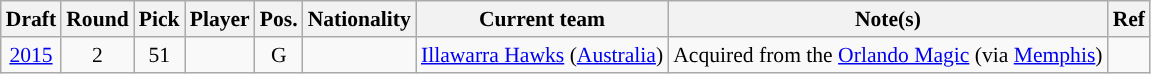<table class="wikitable sortable" style="text-align:left; font-size:90%;">
<tr>
<th>Draft</th>
<th>Round</th>
<th>Pick</th>
<th>Player</th>
<th>Pos.</th>
<th>Nationality</th>
<th>Current team</th>
<th>Note(s)</th>
<th class="unsortable">Ref</th>
</tr>
<tr>
<td style="text-align:center;"><a href='#'>2015</a></td>
<td style="text-align:center;">2</td>
<td style="text-align:center;">51</td>
<td></td>
<td style="text-align:center;">G</td>
<td></td>
<td><a href='#'>Illawarra Hawks</a> (<a href='#'>Australia</a>)</td>
<td>Acquired from the <a href='#'>Orlando Magic</a> (via <a href='#'>Memphis</a>)</td>
<td style="text-align:center;"></td>
</tr>
</table>
